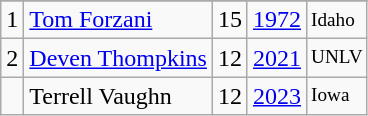<table class="wikitable">
<tr>
</tr>
<tr>
<td>1</td>
<td><a href='#'>Tom Forzani</a></td>
<td>15</td>
<td><a href='#'>1972</a></td>
<td style="font-size:80%;">Idaho</td>
</tr>
<tr>
<td>2</td>
<td><a href='#'>Deven Thompkins</a></td>
<td>12</td>
<td><a href='#'>2021</a></td>
<td style="font-size:80%;">UNLV</td>
</tr>
<tr>
<td></td>
<td>Terrell Vaughn</td>
<td>12</td>
<td><a href='#'>2023</a></td>
<td style="font-size:80%;">Iowa</td>
</tr>
</table>
